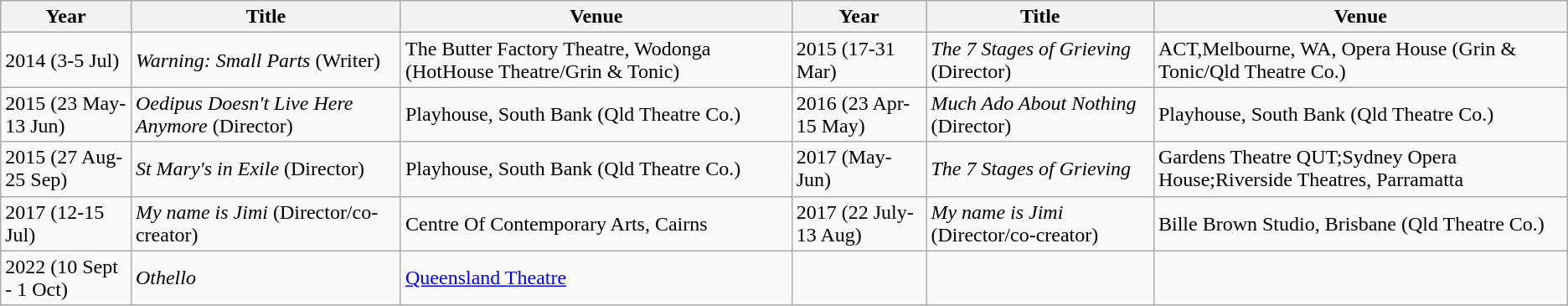<table class="wikitable">
<tr>
<th>Year</th>
<th>Title</th>
<th>Venue</th>
<th>Year</th>
<th>Title</th>
<th>Venue</th>
</tr>
<tr>
<td>2014 (3-5 Jul)</td>
<td><em>Warning: Small Parts</em> (Writer)</td>
<td>The Butter Factory Theatre, Wodonga (HotHouse Theatre/Grin & Tonic)</td>
<td>2015 (17-31 Mar)</td>
<td><em>The 7 Stages of Grieving</em> (Director)</td>
<td>ACT,Melbourne, WA, Opera House (Grin & Tonic/Qld Theatre Co.)</td>
</tr>
<tr>
<td>2015 (23 May-13 Jun)</td>
<td><em>Oedipus Doesn't Live Here Anymore</em> (Director)</td>
<td>Playhouse, South Bank (Qld Theatre Co.)</td>
<td>2016 (23 Apr-15 May)</td>
<td><em>Much Ado About Nothing</em> (Director)</td>
<td>Playhouse, South Bank (Qld Theatre Co.)</td>
</tr>
<tr>
<td>2015 (27 Aug-25 Sep)</td>
<td><em>St Mary's in Exile</em> (Director)</td>
<td>Playhouse, South Bank (Qld Theatre Co.)</td>
<td>2017 (May-Jun)</td>
<td><em>The 7 Stages of Grieving</em></td>
<td>Gardens Theatre QUT;Sydney Opera House;Riverside Theatres, Parramatta</td>
</tr>
<tr>
<td>2017 (12-15 Jul)</td>
<td><em>My name is Jimi</em>  (Director/co-creator)</td>
<td>Centre Of Contemporary Arts, Cairns</td>
<td>2017 (22 July-13 Aug)</td>
<td><em>My name is Jimi</em>  (Director/co-creator)</td>
<td>Bille Brown Studio, Brisbane (Qld Theatre Co.)</td>
</tr>
<tr>
<td>2022 (10 Sept - 1 Oct)</td>
<td><em>Othello</em></td>
<td><a href='#'>Queensland Theatre</a></td>
<td></td>
<td></td>
<td></td>
</tr>
</table>
